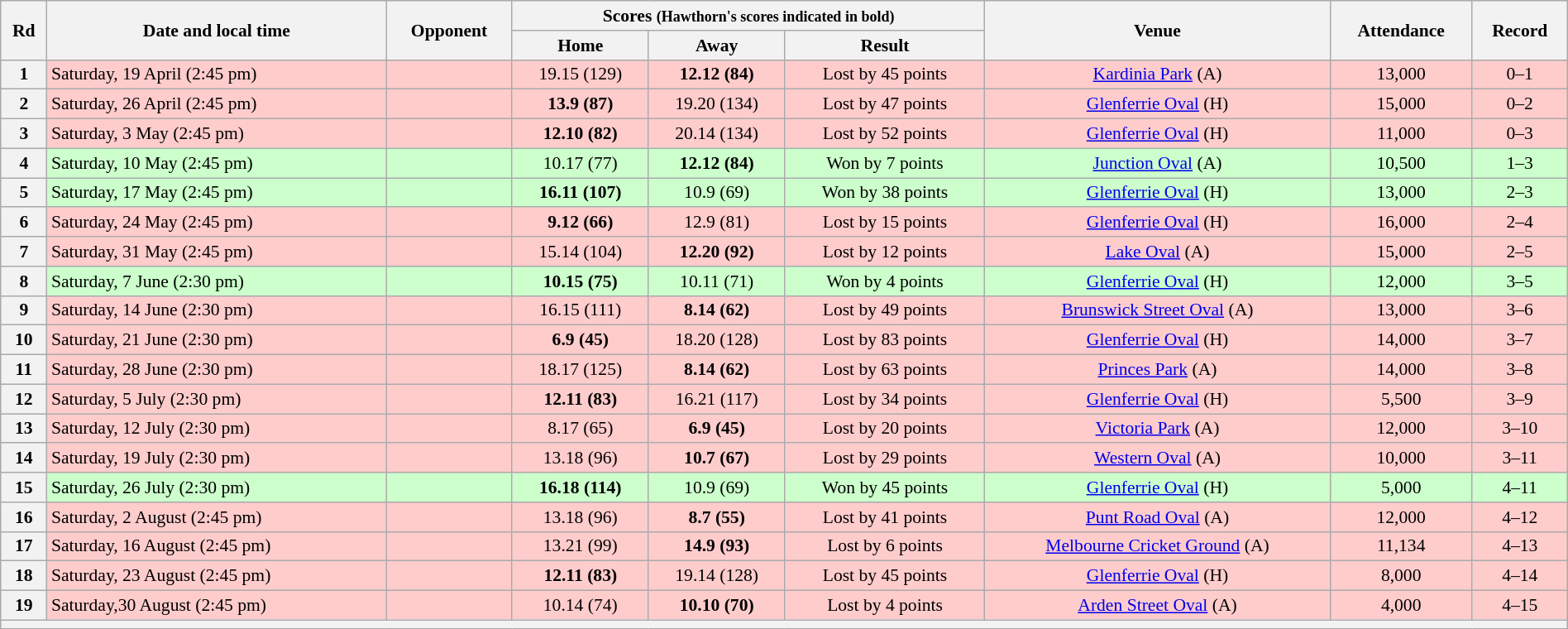<table class="wikitable" style="font-size:90%; text-align:center; width: 100%; margin-left: auto; margin-right: auto">
<tr>
<th rowspan="2">Rd</th>
<th rowspan="2">Date and local time</th>
<th rowspan="2">Opponent</th>
<th colspan="3">Scores <small>(Hawthorn's scores indicated in bold)</small></th>
<th rowspan="2">Venue</th>
<th rowspan="2">Attendance</th>
<th rowspan="2">Record</th>
</tr>
<tr>
<th>Home</th>
<th>Away</th>
<th>Result</th>
</tr>
<tr style="background:#fcc;">
<th>1</th>
<td align=left>Saturday, 19 April (2:45 pm)</td>
<td align=left></td>
<td>19.15 (129)</td>
<td><strong>12.12 (84)</strong></td>
<td>Lost by 45 points</td>
<td><a href='#'>Kardinia Park</a> (A)</td>
<td>13,000</td>
<td>0–1</td>
</tr>
<tr style="background:#fcc;">
<th>2</th>
<td align=left>Saturday, 26 April (2:45 pm)</td>
<td align=left></td>
<td><strong>13.9 (87)</strong></td>
<td>19.20 (134)</td>
<td>Lost by 47 points</td>
<td><a href='#'>Glenferrie Oval</a> (H)</td>
<td>15,000</td>
<td>0–2</td>
</tr>
<tr style="background:#fcc;">
<th>3</th>
<td align=left>Saturday, 3 May (2:45 pm)</td>
<td align=left></td>
<td><strong>12.10 (82)</strong></td>
<td>20.14 (134)</td>
<td>Lost by 52 points</td>
<td><a href='#'>Glenferrie Oval</a> (H)</td>
<td>11,000</td>
<td>0–3</td>
</tr>
<tr style="background:#cfc">
<th>4</th>
<td align=left>Saturday, 10 May (2:45 pm)</td>
<td align=left></td>
<td>10.17 (77)</td>
<td><strong>12.12 (84)</strong></td>
<td>Won by 7 points</td>
<td><a href='#'>Junction Oval</a> (A)</td>
<td>10,500</td>
<td>1–3</td>
</tr>
<tr style="background:#cfc">
<th>5</th>
<td align=left>Saturday, 17 May (2:45 pm)</td>
<td align=left></td>
<td><strong>16.11 (107)</strong></td>
<td>10.9 (69)</td>
<td>Won by 38 points</td>
<td><a href='#'>Glenferrie Oval</a> (H)</td>
<td>13,000</td>
<td>2–3</td>
</tr>
<tr style="background:#fcc;">
<th>6</th>
<td align=left>Saturday, 24 May (2:45 pm)</td>
<td align=left></td>
<td><strong>9.12 (66)</strong></td>
<td>12.9 (81)</td>
<td>Lost by 15 points</td>
<td><a href='#'>Glenferrie Oval</a> (H)</td>
<td>16,000</td>
<td>2–4</td>
</tr>
<tr style="background:#fcc;">
<th>7</th>
<td align=left>Saturday, 31 May (2:45 pm)</td>
<td align=left></td>
<td>15.14 (104)</td>
<td><strong>12.20 (92)</strong></td>
<td>Lost by 12 points</td>
<td><a href='#'>Lake Oval</a> (A)</td>
<td>15,000</td>
<td>2–5</td>
</tr>
<tr style="background:#cfc">
<th>8</th>
<td align=left>Saturday, 7 June (2:30 pm)</td>
<td align=left></td>
<td><strong>10.15 (75)</strong></td>
<td>10.11 (71)</td>
<td>Won by 4 points</td>
<td><a href='#'>Glenferrie Oval</a> (H)</td>
<td>12,000</td>
<td>3–5</td>
</tr>
<tr style="background:#fcc;">
<th>9</th>
<td align=left>Saturday, 14 June (2:30 pm)</td>
<td align=left></td>
<td>16.15 (111)</td>
<td><strong>8.14 (62)</strong></td>
<td>Lost by 49 points</td>
<td><a href='#'>Brunswick Street Oval</a> (A)</td>
<td>13,000</td>
<td>3–6</td>
</tr>
<tr style="background:#fcc;">
<th>10</th>
<td align=left>Saturday, 21 June (2:30 pm)</td>
<td align=left></td>
<td><strong>6.9 (45)</strong></td>
<td>18.20 (128)</td>
<td>Lost by 83 points</td>
<td><a href='#'>Glenferrie Oval</a> (H)</td>
<td>14,000</td>
<td>3–7</td>
</tr>
<tr style="background:#fcc;">
<th>11</th>
<td align=left>Saturday, 28 June (2:30 pm)</td>
<td align=left></td>
<td>18.17 (125)</td>
<td><strong>8.14 (62)</strong></td>
<td>Lost by 63 points</td>
<td><a href='#'>Princes Park</a> (A)</td>
<td>14,000</td>
<td>3–8</td>
</tr>
<tr style="background:#fcc;">
<th>12</th>
<td align=left>Saturday, 5 July (2:30 pm)</td>
<td align=left></td>
<td><strong>12.11 (83)</strong></td>
<td>16.21 (117)</td>
<td>Lost by 34 points</td>
<td><a href='#'>Glenferrie Oval</a> (H)</td>
<td>5,500</td>
<td>3–9</td>
</tr>
<tr style="background:#fcc;">
<th>13</th>
<td align=left>Saturday, 12 July (2:30 pm)</td>
<td align=left></td>
<td>8.17 (65)</td>
<td><strong>6.9 (45)</strong></td>
<td>Lost by 20 points</td>
<td><a href='#'>Victoria Park</a> (A)</td>
<td>12,000</td>
<td>3–10</td>
</tr>
<tr style="background:#fcc;">
<th>14</th>
<td align=left>Saturday, 19 July (2:30 pm)</td>
<td align=left></td>
<td>13.18 (96)</td>
<td><strong>10.7 (67)</strong></td>
<td>Lost by 29 points</td>
<td><a href='#'>Western Oval</a> (A)</td>
<td>10,000</td>
<td>3–11</td>
</tr>
<tr style="background:#cfc">
<th>15</th>
<td align=left>Saturday, 26 July (2:30 pm)</td>
<td align=left></td>
<td><strong>16.18 (114)</strong></td>
<td>10.9 (69)</td>
<td>Won by 45 points</td>
<td><a href='#'>Glenferrie Oval</a> (H)</td>
<td>5,000</td>
<td>4–11</td>
</tr>
<tr style="background:#fcc;">
<th>16</th>
<td align=left>Saturday, 2 August (2:45 pm)</td>
<td align=left></td>
<td>13.18 (96)</td>
<td><strong>8.7 (55)</strong></td>
<td>Lost by 41 points</td>
<td><a href='#'>Punt Road Oval</a> (A)</td>
<td>12,000</td>
<td>4–12</td>
</tr>
<tr style="background:#fcc;">
<th>17</th>
<td align=left>Saturday, 16 August (2:45 pm)</td>
<td align=left></td>
<td>13.21 (99)</td>
<td><strong>14.9 (93)</strong></td>
<td>Lost by 6 points</td>
<td><a href='#'>Melbourne Cricket Ground</a> (A)</td>
<td>11,134</td>
<td>4–13</td>
</tr>
<tr style="background:#fcc;">
<th>18</th>
<td align=left>Saturday, 23 August (2:45 pm)</td>
<td align=left></td>
<td><strong>12.11 (83)</strong></td>
<td>19.14 (128)</td>
<td>Lost by 45 points</td>
<td><a href='#'>Glenferrie Oval</a> (H)</td>
<td>8,000</td>
<td>4–14</td>
</tr>
<tr style="background:#fcc;">
<th>19</th>
<td align=left>Saturday,30 August (2:45 pm)</td>
<td align=left></td>
<td>10.14 (74)</td>
<td><strong>10.10 (70)</strong></td>
<td>Lost by 4 points</td>
<td><a href='#'>Arden Street Oval</a> (A)</td>
<td>4,000</td>
<td>4–15</td>
</tr>
<tr>
<th colspan=9></th>
</tr>
</table>
